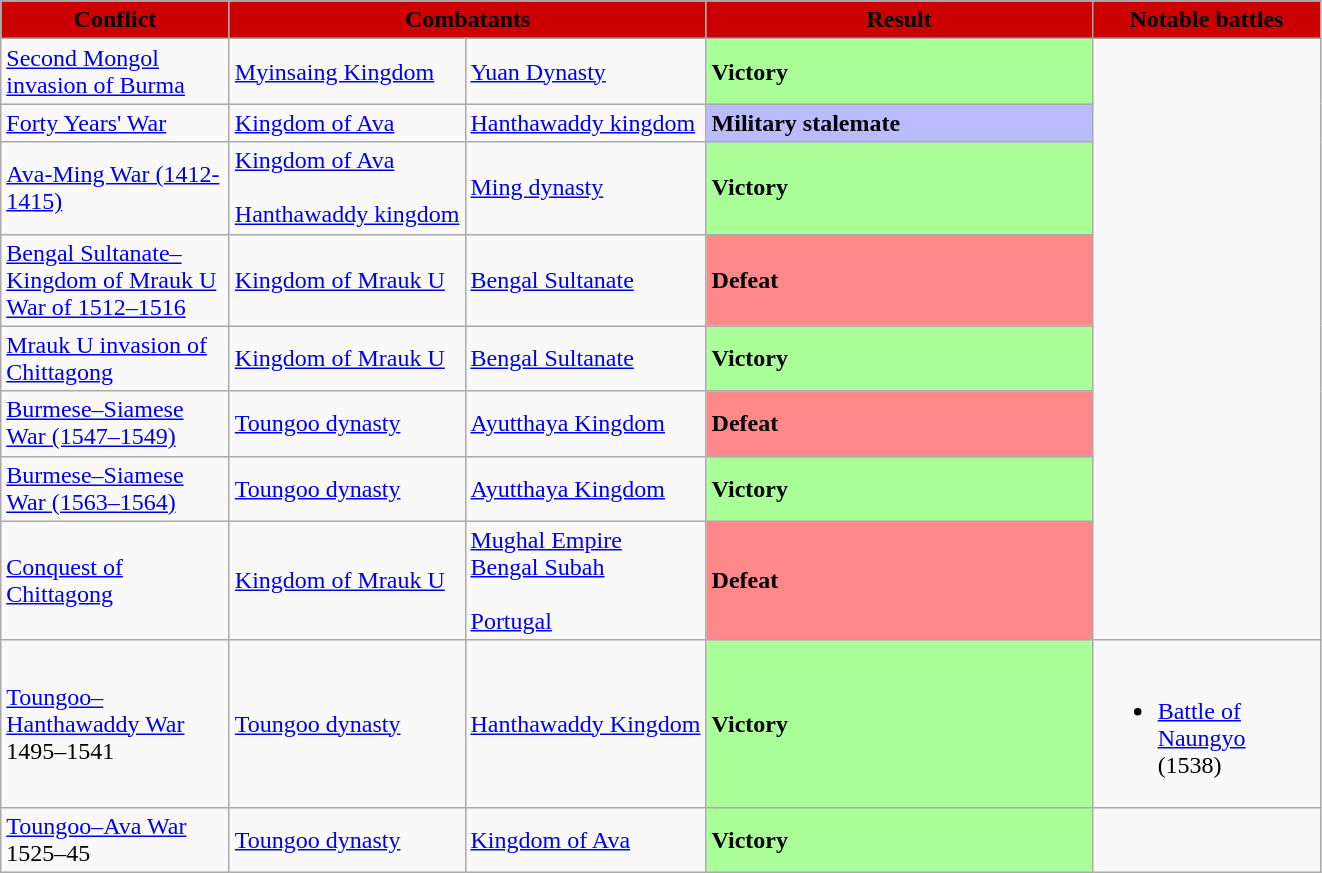<table class="wikitable">
<tr>
<th style="background:#CC0000" width="145"><span>Conflict</span></th>
<th style="background:#CC0000" width="290" colspan="2"><span>Combatants</span></th>
<th style="background:#CC0000" width="250"><span>Result</span></th>
<th style="background:#CC0000" width="145"><span>Notable battles</span></th>
</tr>
<tr>
<td><a href='#'>Second Mongol invasion of Burma</a></td>
<td><a href='#'>Myinsaing Kingdom</a></td>
<td><a href='#'>Yuan Dynasty</a></td>
<td style="background:#AF9"><strong>Victory</strong></td>
</tr>
<tr>
<td><a href='#'>Forty Years' War</a></td>
<td><a href='#'>Kingdom of Ava</a></td>
<td> <a href='#'>Hanthawaddy kingdom</a></td>
<td style="background:#BBf"><strong>Military stalemate</strong></td>
</tr>
<tr>
<td><a href='#'>Ava-Ming War (1412-1415)</a></td>
<td><a href='#'>Kingdom of Ava</a><br><br><a href='#'>Hanthawaddy kingdom</a></td>
<td><a href='#'>Ming dynasty</a></td>
<td style="background:#AF9"><strong>Victory</strong></td>
</tr>
<tr>
<td><a href='#'>Bengal Sultanate–Kingdom of Mrauk U War of 1512–1516</a></td>
<td><a href='#'>Kingdom of Mrauk U</a></td>
<td> <a href='#'>Bengal Sultanate</a></td>
<td style="background:#F88"><strong>Defeat</strong></td>
</tr>
<tr>
<td><a href='#'>Mrauk U invasion of Chittagong</a></td>
<td><a href='#'>Kingdom of Mrauk U</a></td>
<td> <a href='#'>Bengal Sultanate</a></td>
<td style="background:#AF9"><strong>Victory</strong></td>
</tr>
<tr>
<td><a href='#'>Burmese–Siamese War (1547–1549)</a></td>
<td> <a href='#'>Toungoo dynasty</a></td>
<td> <a href='#'>Ayutthaya Kingdom</a></td>
<td style="background:#F88"><strong>Defeat</strong></td>
</tr>
<tr>
<td><a href='#'>Burmese–Siamese War (1563–1564)</a></td>
<td> <a href='#'>Toungoo dynasty</a></td>
<td> <a href='#'>Ayutthaya Kingdom</a></td>
<td style="background:#AF9"><strong>Victory</strong></td>
</tr>
<tr>
<td><a href='#'>Conquest of Chittagong</a></td>
<td><a href='#'>Kingdom of Mrauk U</a></td>
<td> <a href='#'>Mughal Empire</a><br> <a href='#'>Bengal Subah</a><br><br> <a href='#'>Portugal</a></td>
<td style="background:#F88"><strong>Defeat</strong></td>
</tr>
<tr>
<td><a href='#'>Toungoo–Hanthawaddy War</a> 1495–1541</td>
<td> <a href='#'>Toungoo dynasty</a></td>
<td> <a href='#'>Hanthawaddy Kingdom</a></td>
<td style="background:#AF9"><strong>Victory</strong></td>
<td><br><ul><li><a href='#'>Battle of Naungyo</a> (1538)</li></ul></td>
</tr>
<tr>
<td><a href='#'>Toungoo–Ava War</a> 1525–45</td>
<td> <a href='#'>Toungoo dynasty</a></td>
<td><a href='#'>Kingdom of Ava</a></td>
<td style="background:#AF9"><strong>Victory</strong></td>
<td></td>
</tr>
</table>
